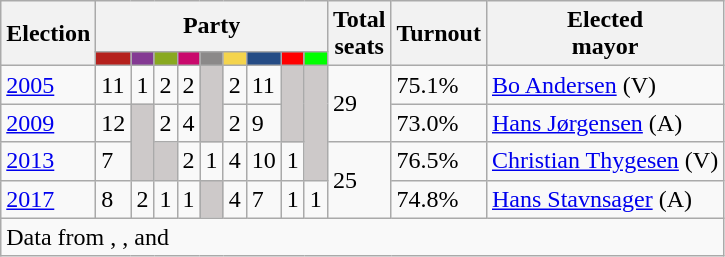<table class="wikitable">
<tr>
<th rowspan="2">Election</th>
<th colspan="9">Party</th>
<th rowspan="2">Total<br>seats</th>
<th rowspan="2">Turnout</th>
<th rowspan="2">Elected<br>mayor</th>
</tr>
<tr>
<td style="background:#B5211D;"><strong><a href='#'></a></strong></td>
<td style="background:#843A93;"><strong><a href='#'></a></strong></td>
<td style="background:#89A920;"><strong><a href='#'></a></strong></td>
<td style="background:#C9096C;"><strong><a href='#'></a></strong></td>
<td style="background:#8B8989;"><strong><a href='#'></a></strong></td>
<td style="background:#F4D44D;"><strong><a href='#'></a></strong></td>
<td style="background:#254C85;"><strong><a href='#'></a></strong></td>
<td style="background:#FF0000;"><strong><a href='#'></a></strong></td>
<td style="background:#00FF00;"><strong><a href='#'></a></strong></td>
</tr>
<tr>
<td><a href='#'>2005</a></td>
<td>11</td>
<td>1</td>
<td>2</td>
<td>2</td>
<td style="background:#CDC9C9;" rowspan="2"></td>
<td>2</td>
<td>11</td>
<td style="background:#CDC9C9;" rowspan="2"></td>
<td style="background:#CDC9C9;" rowspan="3"></td>
<td rowspan="2">29</td>
<td>75.1%</td>
<td><a href='#'>Bo Andersen</a> (V)</td>
</tr>
<tr>
<td><a href='#'>2009</a></td>
<td>12</td>
<td style="background:#CDC9C9;" rowspan="2"></td>
<td>2</td>
<td>4</td>
<td>2</td>
<td>9</td>
<td>73.0%</td>
<td><a href='#'>Hans Jørgensen</a> (A)</td>
</tr>
<tr>
<td><a href='#'>2013</a></td>
<td>7</td>
<td style="background:#CDC9C9;"></td>
<td>2</td>
<td>1</td>
<td>4</td>
<td>10</td>
<td>1</td>
<td rowspan="2">25</td>
<td>76.5%</td>
<td><a href='#'>Christian Thygesen</a> (V)</td>
</tr>
<tr>
<td><a href='#'>2017</a></td>
<td>8</td>
<td>2</td>
<td>1</td>
<td>1</td>
<td style="background:#CDC9C9;"></td>
<td>4</td>
<td>7</td>
<td>1</td>
<td>1</td>
<td>74.8%</td>
<td><a href='#'>Hans Stavnsager</a> (A)</td>
</tr>
<tr>
<td colspan="14">Data from , ,  and </td>
</tr>
</table>
